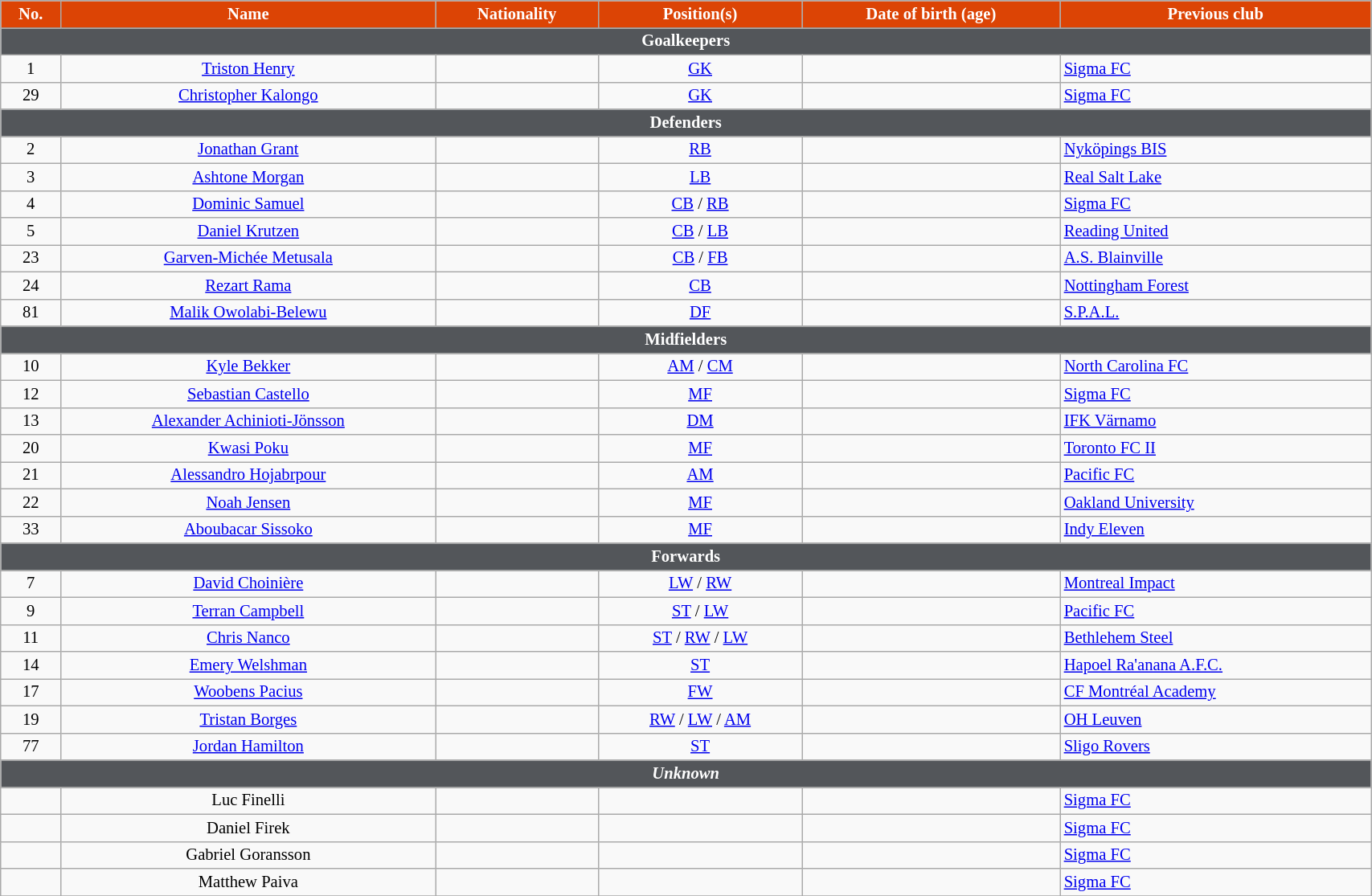<table class="wikitable" style="text-align:center; font-size:86%; width:90%;">
<tr>
<th style="background:#DC4405; color:white; text-align:center;">No.</th>
<th style="background:#DC4405; color:white; text-align:center;">Name</th>
<th style="background:#DC4405; color:white; text-align:center;">Nationality</th>
<th style="background:#DC4405; color:white; text-align:center;">Position(s)</th>
<th style="background:#DC4405; color:white; text-align:center;">Date of birth (age)</th>
<th style="background:#DC4405; color:white; text-align:center;">Previous club</th>
</tr>
<tr>
<th colspan="9" style="background:#53565A; color:white; text-align:center;">Goalkeepers</th>
</tr>
<tr>
<td>1</td>
<td><a href='#'>Triston Henry</a></td>
<td></td>
<td><a href='#'>GK</a></td>
<td></td>
<td align="left"> <a href='#'>Sigma FC</a></td>
</tr>
<tr>
<td>29</td>
<td><a href='#'>Christopher Kalongo</a></td>
<td></td>
<td><a href='#'>GK</a></td>
<td></td>
<td align="left"> <a href='#'>Sigma FC</a></td>
</tr>
<tr>
<th colspan="9" style="background:#53565A; color:white; text-align:center;">Defenders</th>
</tr>
<tr>
<td>2</td>
<td><a href='#'>Jonathan Grant</a></td>
<td></td>
<td><a href='#'>RB</a></td>
<td></td>
<td align="left"> <a href='#'>Nyköpings BIS</a></td>
</tr>
<tr>
<td>3</td>
<td><a href='#'>Ashtone Morgan</a></td>
<td></td>
<td><a href='#'>LB</a></td>
<td></td>
<td align="left"> <a href='#'>Real Salt Lake</a></td>
</tr>
<tr>
<td>4</td>
<td><a href='#'>Dominic Samuel</a></td>
<td></td>
<td><a href='#'>CB</a> / <a href='#'>RB</a></td>
<td></td>
<td align="left"> <a href='#'>Sigma FC</a></td>
</tr>
<tr>
<td>5</td>
<td><a href='#'>Daniel Krutzen</a></td>
<td></td>
<td><a href='#'>CB</a> / <a href='#'>LB</a></td>
<td></td>
<td align="left"> <a href='#'>Reading United</a></td>
</tr>
<tr>
<td>23</td>
<td><a href='#'>Garven-Michée Metusala</a></td>
<td></td>
<td><a href='#'>CB</a> / <a href='#'>FB</a></td>
<td></td>
<td align="left"> <a href='#'>A.S. Blainville</a></td>
</tr>
<tr>
<td>24</td>
<td><a href='#'>Rezart Rama</a></td>
<td></td>
<td><a href='#'>CB</a></td>
<td></td>
<td align="left"> <a href='#'>Nottingham Forest</a></td>
</tr>
<tr>
<td>81</td>
<td><a href='#'>Malik Owolabi-Belewu</a></td>
<td></td>
<td><a href='#'>DF</a></td>
<td></td>
<td align="left"> <a href='#'>S.P.A.L.</a></td>
</tr>
<tr>
<th colspan="9" style="background:#53565A; color:white; text-align:center;">Midfielders</th>
</tr>
<tr>
<td>10</td>
<td><a href='#'>Kyle Bekker</a></td>
<td></td>
<td><a href='#'>AM</a> / <a href='#'>CM</a></td>
<td></td>
<td align="left"> <a href='#'>North Carolina FC</a></td>
</tr>
<tr>
<td>12</td>
<td><a href='#'>Sebastian Castello</a></td>
<td></td>
<td><a href='#'>MF</a></td>
<td></td>
<td align="left"> <a href='#'>Sigma FC</a></td>
</tr>
<tr>
<td>13</td>
<td><a href='#'>Alexander Achinioti-Jönsson</a></td>
<td></td>
<td><a href='#'>DM</a></td>
<td></td>
<td align="left"> <a href='#'>IFK Värnamo</a></td>
</tr>
<tr>
<td>20</td>
<td><a href='#'>Kwasi Poku</a></td>
<td></td>
<td><a href='#'>MF</a></td>
<td></td>
<td align="left"> <a href='#'>Toronto FC II</a></td>
</tr>
<tr>
<td>21</td>
<td><a href='#'>Alessandro Hojabrpour</a></td>
<td></td>
<td><a href='#'>AM</a></td>
<td></td>
<td align="left"> <a href='#'>Pacific FC</a></td>
</tr>
<tr>
<td>22</td>
<td><a href='#'>Noah Jensen</a></td>
<td></td>
<td><a href='#'>MF</a></td>
<td></td>
<td align="left"> <a href='#'>Oakland University</a></td>
</tr>
<tr>
<td>33</td>
<td><a href='#'>Aboubacar Sissoko</a></td>
<td></td>
<td><a href='#'>MF</a></td>
<td></td>
<td align="left"> <a href='#'>Indy Eleven</a></td>
</tr>
<tr>
<th colspan="9" style="background:#53565A; color:white; text-align:center;">Forwards</th>
</tr>
<tr>
<td>7</td>
<td><a href='#'>David Choinière</a></td>
<td></td>
<td><a href='#'>LW</a> / <a href='#'>RW</a></td>
<td></td>
<td align="left"> <a href='#'>Montreal Impact</a></td>
</tr>
<tr>
<td>9</td>
<td><a href='#'>Terran Campbell</a></td>
<td></td>
<td><a href='#'>ST</a> / <a href='#'>LW</a></td>
<td></td>
<td align="left"> <a href='#'>Pacific FC</a></td>
</tr>
<tr>
<td>11</td>
<td><a href='#'>Chris Nanco</a></td>
<td></td>
<td><a href='#'>ST</a> / <a href='#'>RW</a> / <a href='#'>LW</a></td>
<td></td>
<td align="left"> <a href='#'>Bethlehem Steel</a></td>
</tr>
<tr>
<td>14</td>
<td><a href='#'>Emery Welshman</a></td>
<td></td>
<td><a href='#'>ST</a></td>
<td></td>
<td align="left"> <a href='#'>Hapoel Ra'anana A.F.C.</a></td>
</tr>
<tr>
<td>17</td>
<td><a href='#'>Woobens Pacius</a></td>
<td></td>
<td><a href='#'>FW</a></td>
<td></td>
<td align="left"> <a href='#'>CF Montréal Academy</a></td>
</tr>
<tr>
<td>19</td>
<td><a href='#'>Tristan Borges</a></td>
<td></td>
<td><a href='#'>RW</a> / <a href='#'>LW</a> / <a href='#'>AM</a></td>
<td></td>
<td align="left"> <a href='#'>OH Leuven</a></td>
</tr>
<tr>
<td>77</td>
<td><a href='#'>Jordan Hamilton</a></td>
<td></td>
<td><a href='#'>ST</a></td>
<td></td>
<td align="left"> <a href='#'>Sligo Rovers</a></td>
</tr>
<tr>
<th colspan="9" style="background:#53565A; color:white; text-align:center;"><em>Unknown</em></th>
</tr>
<tr>
<td></td>
<td>Luc Finelli</td>
<td></td>
<td></td>
<td></td>
<td align="left"> <a href='#'>Sigma FC</a></td>
</tr>
<tr>
<td></td>
<td>Daniel Firek</td>
<td></td>
<td></td>
<td></td>
<td align="left"> <a href='#'>Sigma FC</a></td>
</tr>
<tr>
<td></td>
<td>Gabriel Goransson</td>
<td></td>
<td></td>
<td></td>
<td align="left"> <a href='#'>Sigma FC</a></td>
</tr>
<tr>
<td></td>
<td>Matthew Paiva</td>
<td></td>
<td></td>
<td></td>
<td align="left"> <a href='#'>Sigma FC</a></td>
</tr>
<tr>
</tr>
</table>
